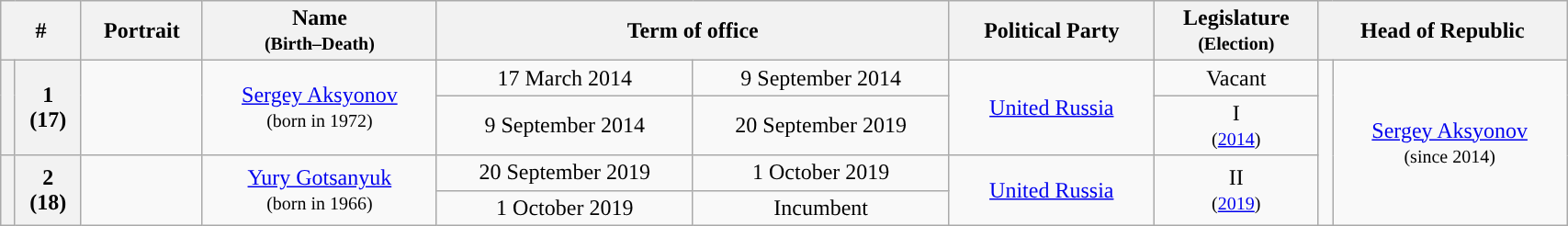<table class="wikitable" style="width:90%; text-align:center;">
<tr>
<th colspan="2">#</th>
<th>Portrait</th>
<th>Name<br><small>(Birth–Death)</small></th>
<th colspan="2">Term of office</th>
<th>Political Party</th>
<th>Legislature<br><small>(Election)</small></th>
<th colspan="2">Head of Republic</th>
</tr>
<tr>
<th rowspan=2 style="background:"></th>
<th rowspan=2>1<br>(17)</th>
<td rowspan=2></td>
<td rowspan=2><a href='#'>Sergey Aksyonov</a><br><small>(born in 1972)</small></td>
<td>17 March 2014</td>
<td>9 September 2014</td>
<td rowspan=2><a href='#'>United Russia</a></td>
<td>Vacant</td>
<td rowspan=4 style="background:"></td>
<td rowspan=4><a href='#'>Sergey Aksyonov</a><br><small>(since 2014)</small></td>
</tr>
<tr>
<td>9 September 2014</td>
<td>20 September 2019</td>
<td>I<br><small>(<a href='#'>2014</a>)</small></td>
</tr>
<tr>
<th rowspan=2 style="background:"></th>
<th rowspan=2>2<br>(18)</th>
<td rowspan=2></td>
<td rowspan=2><a href='#'>Yury Gotsanyuk</a><br><small>(born in 1966)</small></td>
<td>20 September 2019</td>
<td>1 October 2019</td>
<td rowspan=2><a href='#'>United Russia</a></td>
<td rowspan=2>II<br><small>(<a href='#'>2019</a>)</small></td>
</tr>
<tr>
<td>1 October 2019</td>
<td>Incumbent</td>
</tr>
</table>
